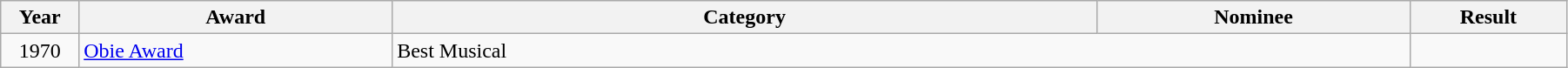<table class="wikitable" width="95%">
<tr>
<th width="5%">Year</th>
<th width="20%">Award</th>
<th width="45%">Category</th>
<th width="20%">Nominee</th>
<th width="10%">Result</th>
</tr>
<tr>
<td align="center">1970</td>
<td><a href='#'>Obie Award</a></td>
<td colspan="2">Best Musical</td>
<td></td>
</tr>
</table>
